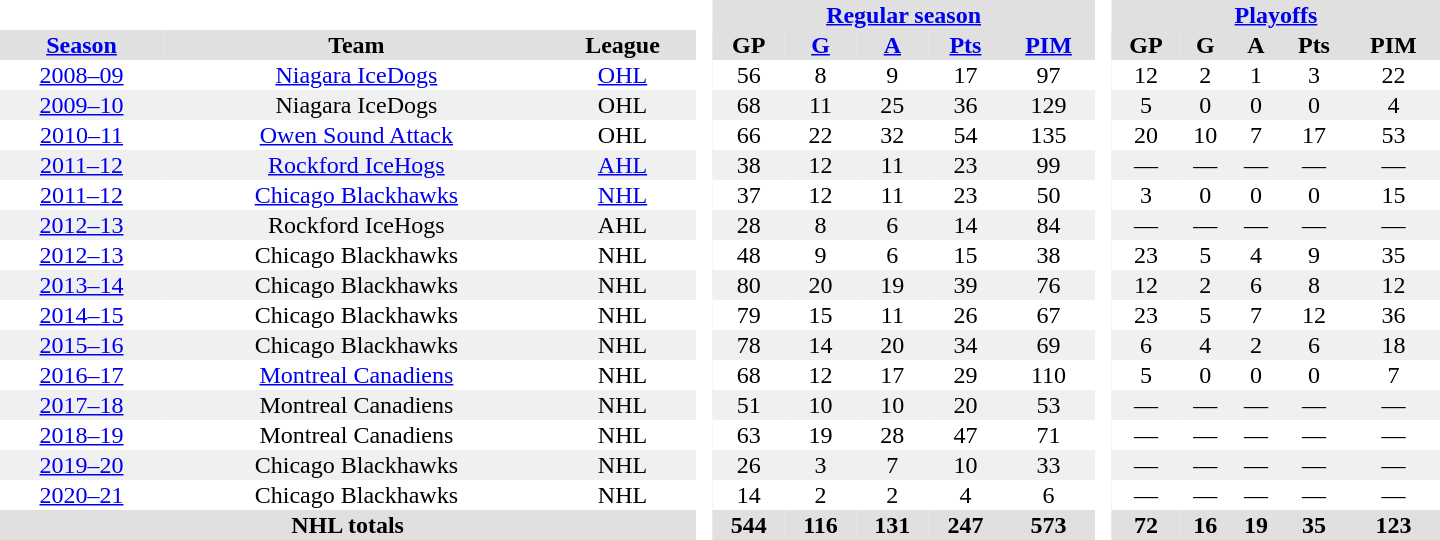<table border="0" cellpadding="1" cellspacing="0" style="text-align:center; width:60em;">
<tr bgcolor="#e0e0e0">
<th colspan="3" bgcolor="#ffffff"> </th>
<th rowspan="100" bgcolor="#ffffff"> </th>
<th colspan="5"><a href='#'>Regular season</a></th>
<th rowspan="100" bgcolor="#ffffff"> </th>
<th colspan="5"><a href='#'>Playoffs</a></th>
</tr>
<tr bgcolor="#e0e0e0">
<th><a href='#'>Season</a></th>
<th>Team</th>
<th>League</th>
<th>GP</th>
<th><a href='#'>G</a></th>
<th><a href='#'>A</a></th>
<th><a href='#'>Pts</a></th>
<th><a href='#'>PIM</a></th>
<th>GP</th>
<th>G</th>
<th>A</th>
<th>Pts</th>
<th>PIM</th>
</tr>
<tr>
<td><a href='#'>2008–09</a></td>
<td><a href='#'>Niagara IceDogs</a></td>
<td><a href='#'>OHL</a></td>
<td>56</td>
<td>8</td>
<td>9</td>
<td>17</td>
<td>97</td>
<td>12</td>
<td>2</td>
<td>1</td>
<td>3</td>
<td>22</td>
</tr>
<tr bgcolor="#f0f0f0">
<td><a href='#'>2009–10</a></td>
<td>Niagara IceDogs</td>
<td>OHL</td>
<td>68</td>
<td>11</td>
<td>25</td>
<td>36</td>
<td>129</td>
<td>5</td>
<td>0</td>
<td>0</td>
<td>0</td>
<td>4</td>
</tr>
<tr>
<td><a href='#'>2010–11</a></td>
<td><a href='#'>Owen Sound Attack</a></td>
<td>OHL</td>
<td>66</td>
<td>22</td>
<td>32</td>
<td>54</td>
<td>135</td>
<td>20</td>
<td>10</td>
<td>7</td>
<td>17</td>
<td>53</td>
</tr>
<tr bgcolor="#f0f0f0">
<td><a href='#'>2011–12</a></td>
<td><a href='#'>Rockford IceHogs</a></td>
<td><a href='#'>AHL</a></td>
<td>38</td>
<td>12</td>
<td>11</td>
<td>23</td>
<td>99</td>
<td>—</td>
<td>—</td>
<td>—</td>
<td>—</td>
<td>—</td>
</tr>
<tr>
<td><a href='#'>2011–12</a></td>
<td><a href='#'>Chicago Blackhawks</a></td>
<td><a href='#'>NHL</a></td>
<td>37</td>
<td>12</td>
<td>11</td>
<td>23</td>
<td>50</td>
<td>3</td>
<td>0</td>
<td>0</td>
<td>0</td>
<td>15</td>
</tr>
<tr bgcolor="#f0f0f0">
<td><a href='#'>2012–13</a></td>
<td>Rockford IceHogs</td>
<td>AHL</td>
<td>28</td>
<td>8</td>
<td>6</td>
<td>14</td>
<td>84</td>
<td>—</td>
<td>—</td>
<td>—</td>
<td>—</td>
<td>—</td>
</tr>
<tr>
<td><a href='#'>2012–13</a></td>
<td>Chicago Blackhawks</td>
<td>NHL</td>
<td>48</td>
<td>9</td>
<td>6</td>
<td>15</td>
<td>38</td>
<td>23</td>
<td>5</td>
<td>4</td>
<td>9</td>
<td>35</td>
</tr>
<tr bgcolor="#f0f0f0">
<td><a href='#'>2013–14</a></td>
<td>Chicago Blackhawks</td>
<td>NHL</td>
<td>80</td>
<td>20</td>
<td>19</td>
<td>39</td>
<td>76</td>
<td>12</td>
<td>2</td>
<td>6</td>
<td>8</td>
<td>12</td>
</tr>
<tr>
<td><a href='#'>2014–15</a></td>
<td>Chicago Blackhawks</td>
<td>NHL</td>
<td>79</td>
<td>15</td>
<td>11</td>
<td>26</td>
<td>67</td>
<td>23</td>
<td>5</td>
<td>7</td>
<td>12</td>
<td>36</td>
</tr>
<tr bgcolor="#f0f0f0">
<td><a href='#'>2015–16</a></td>
<td>Chicago Blackhawks</td>
<td>NHL</td>
<td>78</td>
<td>14</td>
<td>20</td>
<td>34</td>
<td>69</td>
<td>6</td>
<td>4</td>
<td>2</td>
<td>6</td>
<td>18</td>
</tr>
<tr>
<td><a href='#'>2016–17</a></td>
<td><a href='#'>Montreal Canadiens</a></td>
<td>NHL</td>
<td>68</td>
<td>12</td>
<td>17</td>
<td>29</td>
<td>110</td>
<td>5</td>
<td>0</td>
<td>0</td>
<td>0</td>
<td>7</td>
</tr>
<tr bgcolor="#f0f0f0">
<td><a href='#'>2017–18</a></td>
<td>Montreal Canadiens</td>
<td>NHL</td>
<td>51</td>
<td>10</td>
<td>10</td>
<td>20</td>
<td>53</td>
<td>—</td>
<td>—</td>
<td>—</td>
<td>—</td>
<td>—</td>
</tr>
<tr>
<td><a href='#'>2018–19</a></td>
<td>Montreal Canadiens</td>
<td>NHL</td>
<td>63</td>
<td>19</td>
<td>28</td>
<td>47</td>
<td>71</td>
<td>—</td>
<td>—</td>
<td>—</td>
<td>—</td>
<td>—</td>
</tr>
<tr bgcolor="#f0f0f0">
<td><a href='#'>2019–20</a></td>
<td>Chicago Blackhawks</td>
<td>NHL</td>
<td>26</td>
<td>3</td>
<td>7</td>
<td>10</td>
<td>33</td>
<td>—</td>
<td>—</td>
<td>—</td>
<td>—</td>
<td>—</td>
</tr>
<tr>
<td><a href='#'>2020–21</a></td>
<td>Chicago Blackhawks</td>
<td>NHL</td>
<td>14</td>
<td>2</td>
<td>2</td>
<td>4</td>
<td>6</td>
<td>—</td>
<td>—</td>
<td>—</td>
<td>—</td>
<td>—</td>
</tr>
<tr bgcolor="#e0e0e0">
<th colspan="3">NHL totals</th>
<th>544</th>
<th>116</th>
<th>131</th>
<th>247</th>
<th>573</th>
<th>72</th>
<th>16</th>
<th>19</th>
<th>35</th>
<th>123</th>
</tr>
</table>
